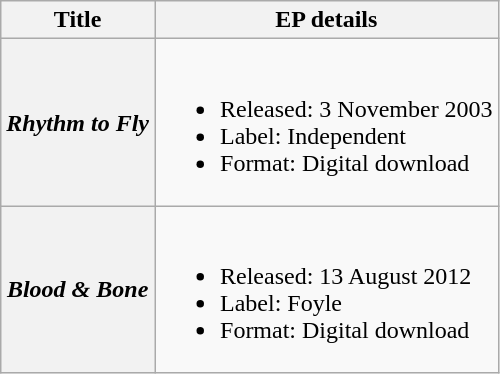<table class="wikitable plainrowheaders">
<tr>
<th scope="col">Title</th>
<th scope="col">EP details</th>
</tr>
<tr>
<th scope="row"><em>Rhythm to Fly</em></th>
<td><br><ul><li>Released: 3 November 2003</li><li>Label: Independent</li><li>Format: Digital download</li></ul></td>
</tr>
<tr>
<th scope="row"><em>Blood & Bone</em></th>
<td><br><ul><li>Released: 13 August 2012</li><li>Label: Foyle</li><li>Format: Digital download</li></ul></td>
</tr>
</table>
